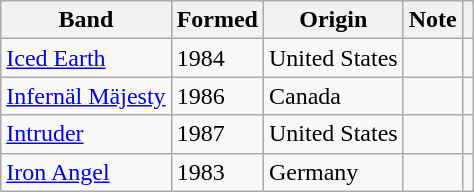<table class="wikitable sortable">
<tr>
<th>Band</th>
<th>Formed</th>
<th>Origin</th>
<th class=unsortable>Note</th>
<th></th>
</tr>
<tr>
<td><a href='#'>Iced Earth</a></td>
<td>1984</td>
<td>United States</td>
<td></td>
<td></td>
</tr>
<tr>
<td><a href='#'>Infernäl Mäjesty</a></td>
<td>1986</td>
<td>Canada</td>
<td></td>
<td></td>
</tr>
<tr>
<td><a href='#'>Intruder</a></td>
<td>1987</td>
<td>United States</td>
<td></td>
<td></td>
</tr>
<tr>
<td><a href='#'>Iron Angel</a></td>
<td>1983</td>
<td>Germany</td>
<td></td>
<td></td>
</tr>
</table>
